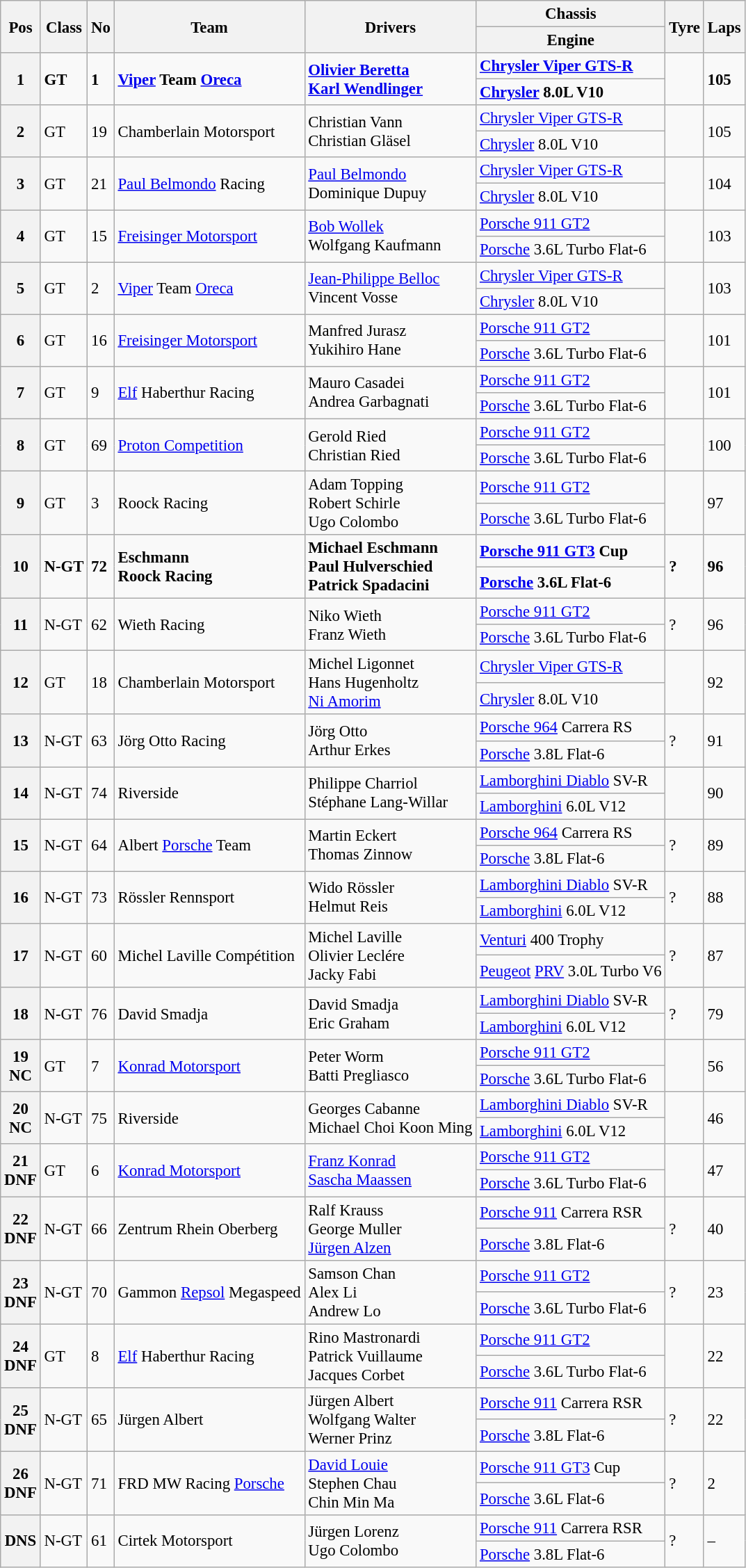<table class="wikitable" style="font-size: 95%;">
<tr>
<th rowspan=2>Pos</th>
<th rowspan=2>Class</th>
<th rowspan=2>No</th>
<th rowspan=2>Team</th>
<th rowspan=2>Drivers</th>
<th>Chassis</th>
<th rowspan=2>Tyre</th>
<th rowspan=2>Laps</th>
</tr>
<tr>
<th>Engine</th>
</tr>
<tr style="font-weight:bold">
<th rowspan=2>1</th>
<td rowspan=2>GT</td>
<td rowspan=2>1</td>
<td rowspan=2> <a href='#'>Viper</a> Team <a href='#'>Oreca</a></td>
<td rowspan=2> <a href='#'>Olivier Beretta</a><br> <a href='#'>Karl Wendlinger</a></td>
<td><a href='#'>Chrysler Viper GTS-R</a></td>
<td rowspan=2></td>
<td rowspan=2>105</td>
</tr>
<tr style="font-weight:bold">
<td><a href='#'>Chrysler</a> 8.0L V10</td>
</tr>
<tr>
<th rowspan=2>2</th>
<td rowspan=2>GT</td>
<td rowspan=2>19</td>
<td rowspan=2> Chamberlain Motorsport</td>
<td rowspan=2> Christian Vann<br> Christian Gläsel</td>
<td><a href='#'>Chrysler Viper GTS-R</a></td>
<td rowspan=2></td>
<td rowspan=2>105</td>
</tr>
<tr>
<td><a href='#'>Chrysler</a> 8.0L V10</td>
</tr>
<tr>
<th rowspan=2>3</th>
<td rowspan=2>GT</td>
<td rowspan=2>21</td>
<td rowspan=2> <a href='#'>Paul Belmondo</a> Racing</td>
<td rowspan=2> <a href='#'>Paul Belmondo</a><br> Dominique Dupuy</td>
<td><a href='#'>Chrysler Viper GTS-R</a></td>
<td rowspan=2></td>
<td rowspan=2>104</td>
</tr>
<tr>
<td><a href='#'>Chrysler</a> 8.0L V10</td>
</tr>
<tr>
<th rowspan=2>4</th>
<td rowspan=2>GT</td>
<td rowspan=2>15</td>
<td rowspan=2> <a href='#'>Freisinger Motorsport</a></td>
<td rowspan=2> <a href='#'>Bob Wollek</a><br> Wolfgang Kaufmann</td>
<td><a href='#'>Porsche 911 GT2</a></td>
<td rowspan=2></td>
<td rowspan=2>103</td>
</tr>
<tr>
<td><a href='#'>Porsche</a> 3.6L Turbo Flat-6</td>
</tr>
<tr>
<th rowspan=2>5</th>
<td rowspan=2>GT</td>
<td rowspan=2>2</td>
<td rowspan=2> <a href='#'>Viper</a> Team <a href='#'>Oreca</a></td>
<td rowspan=2> <a href='#'>Jean-Philippe Belloc</a><br> Vincent Vosse</td>
<td><a href='#'>Chrysler Viper GTS-R</a></td>
<td rowspan=2></td>
<td rowspan=2>103</td>
</tr>
<tr>
<td><a href='#'>Chrysler</a> 8.0L V10</td>
</tr>
<tr>
<th rowspan=2>6</th>
<td rowspan=2>GT</td>
<td rowspan=2>16</td>
<td rowspan=2> <a href='#'>Freisinger Motorsport</a></td>
<td rowspan=2> Manfred Jurasz<br> Yukihiro Hane</td>
<td><a href='#'>Porsche 911 GT2</a></td>
<td rowspan=2></td>
<td rowspan=2>101</td>
</tr>
<tr>
<td><a href='#'>Porsche</a> 3.6L Turbo Flat-6</td>
</tr>
<tr>
<th rowspan=2>7</th>
<td rowspan=2>GT</td>
<td rowspan=2>9</td>
<td rowspan=2> <a href='#'>Elf</a> Haberthur Racing</td>
<td rowspan=2> Mauro Casadei<br> Andrea Garbagnati</td>
<td><a href='#'>Porsche 911 GT2</a></td>
<td rowspan=2></td>
<td rowspan=2>101</td>
</tr>
<tr>
<td><a href='#'>Porsche</a> 3.6L Turbo Flat-6</td>
</tr>
<tr>
<th rowspan=2>8</th>
<td rowspan=2>GT</td>
<td rowspan=2>69</td>
<td rowspan=2> <a href='#'>Proton Competition</a></td>
<td rowspan=2> Gerold Ried<br> Christian Ried</td>
<td><a href='#'>Porsche 911 GT2</a></td>
<td rowspan=2></td>
<td rowspan=2>100</td>
</tr>
<tr>
<td><a href='#'>Porsche</a> 3.6L Turbo Flat-6</td>
</tr>
<tr>
<th rowspan=2>9</th>
<td rowspan=2>GT</td>
<td rowspan=2>3</td>
<td rowspan=2> Roock Racing</td>
<td rowspan=2> Adam Topping<br> Robert Schirle<br> Ugo Colombo</td>
<td><a href='#'>Porsche 911 GT2</a></td>
<td rowspan=2></td>
<td rowspan=2>97</td>
</tr>
<tr>
<td><a href='#'>Porsche</a> 3.6L Turbo Flat-6</td>
</tr>
<tr style="font-weight:bold">
<th rowspan=2>10</th>
<td rowspan=2>N-GT</td>
<td rowspan=2>72</td>
<td rowspan=2> Eschmann<br> Roock Racing</td>
<td rowspan=2> Michael Eschmann<br> Paul Hulverschied<br> Patrick Spadacini</td>
<td><a href='#'>Porsche 911 GT3</a> Cup</td>
<td rowspan=2>?</td>
<td rowspan=2>96</td>
</tr>
<tr style="font-weight:bold">
<td><a href='#'>Porsche</a> 3.6L Flat-6</td>
</tr>
<tr>
<th rowspan=2>11</th>
<td rowspan=2>N-GT</td>
<td rowspan=2>62</td>
<td rowspan=2> Wieth Racing</td>
<td rowspan=2> Niko Wieth<br> Franz Wieth</td>
<td><a href='#'>Porsche 911 GT2</a></td>
<td rowspan=2>?</td>
<td rowspan=2>96</td>
</tr>
<tr>
<td><a href='#'>Porsche</a> 3.6L Turbo Flat-6</td>
</tr>
<tr>
<th rowspan=2>12</th>
<td rowspan=2>GT</td>
<td rowspan=2>18</td>
<td rowspan=2> Chamberlain Motorsport</td>
<td rowspan=2> Michel Ligonnet<br> Hans Hugenholtz<br> <a href='#'>Ni Amorim</a></td>
<td><a href='#'>Chrysler Viper GTS-R</a></td>
<td rowspan=2></td>
<td rowspan=2>92</td>
</tr>
<tr>
<td><a href='#'>Chrysler</a> 8.0L V10</td>
</tr>
<tr>
<th rowspan=2>13</th>
<td rowspan=2>N-GT</td>
<td rowspan=2>63</td>
<td rowspan=2> Jörg Otto Racing</td>
<td rowspan=2> Jörg Otto<br> Arthur Erkes</td>
<td><a href='#'>Porsche 964</a> Carrera RS</td>
<td rowspan=2>?</td>
<td rowspan=2>91</td>
</tr>
<tr>
<td><a href='#'>Porsche</a> 3.8L Flat-6</td>
</tr>
<tr>
<th rowspan=2>14</th>
<td rowspan=2>N-GT</td>
<td rowspan=2>74</td>
<td rowspan=2> Riverside</td>
<td rowspan=2> Philippe Charriol<br> Stéphane Lang-Willar</td>
<td><a href='#'>Lamborghini Diablo</a> SV-R</td>
<td rowspan=2></td>
<td rowspan=2>90</td>
</tr>
<tr>
<td><a href='#'>Lamborghini</a> 6.0L V12</td>
</tr>
<tr>
<th rowspan=2>15</th>
<td rowspan=2>N-GT</td>
<td rowspan=2>64</td>
<td rowspan=2> Albert <a href='#'>Porsche</a> Team</td>
<td rowspan=2> Martin Eckert<br> Thomas Zinnow</td>
<td><a href='#'>Porsche 964</a> Carrera RS</td>
<td rowspan=2>?</td>
<td rowspan=2>89</td>
</tr>
<tr>
<td><a href='#'>Porsche</a> 3.8L Flat-6</td>
</tr>
<tr>
<th rowspan=2>16</th>
<td rowspan=2>N-GT</td>
<td rowspan=2>73</td>
<td rowspan=2> Rössler Rennsport</td>
<td rowspan=2> Wido Rössler<br> Helmut Reis</td>
<td><a href='#'>Lamborghini Diablo</a> SV-R</td>
<td rowspan=2>?</td>
<td rowspan=2>88</td>
</tr>
<tr>
<td><a href='#'>Lamborghini</a> 6.0L V12</td>
</tr>
<tr>
<th rowspan=2>17</th>
<td rowspan=2>N-GT</td>
<td rowspan=2>60</td>
<td rowspan=2> Michel Laville Compétition</td>
<td rowspan=2> Michel Laville<br> Olivier Leclére<br> Jacky Fabi</td>
<td><a href='#'>Venturi</a> 400 Trophy</td>
<td rowspan=2>?</td>
<td rowspan=2>87</td>
</tr>
<tr>
<td><a href='#'>Peugeot</a> <a href='#'>PRV</a> 3.0L Turbo V6</td>
</tr>
<tr>
<th rowspan=2>18</th>
<td rowspan=2>N-GT</td>
<td rowspan=2>76</td>
<td rowspan=2> David Smadja</td>
<td rowspan=2> David Smadja<br> Eric Graham</td>
<td><a href='#'>Lamborghini Diablo</a> SV-R</td>
<td rowspan=2>?</td>
<td rowspan=2>79</td>
</tr>
<tr>
<td><a href='#'>Lamborghini</a> 6.0L V12</td>
</tr>
<tr>
<th rowspan=2>19<br>NC</th>
<td rowspan=2>GT</td>
<td rowspan=2>7</td>
<td rowspan=2> <a href='#'>Konrad Motorsport</a></td>
<td rowspan=2> Peter Worm<br> Batti Pregliasco</td>
<td><a href='#'>Porsche 911 GT2</a></td>
<td rowspan=2></td>
<td rowspan=2>56</td>
</tr>
<tr>
<td><a href='#'>Porsche</a> 3.6L Turbo Flat-6</td>
</tr>
<tr>
<th rowspan=2>20<br>NC</th>
<td rowspan=2>N-GT</td>
<td rowspan=2>75</td>
<td rowspan=2> Riverside</td>
<td rowspan=2> Georges Cabanne<br> Michael Choi Koon Ming</td>
<td><a href='#'>Lamborghini Diablo</a> SV-R</td>
<td rowspan=2></td>
<td rowspan=2>46</td>
</tr>
<tr>
<td><a href='#'>Lamborghini</a> 6.0L V12</td>
</tr>
<tr>
<th rowspan=2>21<br>DNF</th>
<td rowspan=2>GT</td>
<td rowspan=2>6</td>
<td rowspan=2> <a href='#'>Konrad Motorsport</a></td>
<td rowspan=2> <a href='#'>Franz Konrad</a><br> <a href='#'>Sascha Maassen</a></td>
<td><a href='#'>Porsche 911 GT2</a></td>
<td rowspan=2></td>
<td rowspan=2>47</td>
</tr>
<tr>
<td><a href='#'>Porsche</a> 3.6L Turbo Flat-6</td>
</tr>
<tr>
<th rowspan=2>22<br>DNF</th>
<td rowspan=2>N-GT</td>
<td rowspan=2>66</td>
<td rowspan=2> Zentrum Rhein Oberberg</td>
<td rowspan=2> Ralf Krauss<br> George Muller<br> <a href='#'>Jürgen Alzen</a></td>
<td><a href='#'>Porsche 911</a> Carrera RSR</td>
<td rowspan=2>?</td>
<td rowspan=2>40</td>
</tr>
<tr>
<td><a href='#'>Porsche</a> 3.8L Flat-6</td>
</tr>
<tr>
<th rowspan=2>23<br>DNF</th>
<td rowspan=2>N-GT</td>
<td rowspan=2>70</td>
<td rowspan=2> Gammon <a href='#'>Repsol</a> Megaspeed</td>
<td rowspan=2> Samson Chan<br> Alex Li<br> Andrew Lo</td>
<td><a href='#'>Porsche 911 GT2</a></td>
<td rowspan=2>?</td>
<td rowspan=2>23</td>
</tr>
<tr>
<td><a href='#'>Porsche</a> 3.6L Turbo Flat-6</td>
</tr>
<tr>
<th rowspan=2>24<br>DNF</th>
<td rowspan=2>GT</td>
<td rowspan=2>8</td>
<td rowspan=2> <a href='#'>Elf</a> Haberthur Racing</td>
<td rowspan=2> Rino Mastronardi<br> Patrick Vuillaume<br> Jacques Corbet</td>
<td><a href='#'>Porsche 911 GT2</a></td>
<td rowspan=2></td>
<td rowspan=2>22</td>
</tr>
<tr>
<td><a href='#'>Porsche</a> 3.6L Turbo Flat-6</td>
</tr>
<tr>
<th rowspan=2>25<br>DNF</th>
<td rowspan=2>N-GT</td>
<td rowspan=2>65</td>
<td rowspan=2> Jürgen Albert</td>
<td rowspan=2> Jürgen Albert<br> Wolfgang Walter<br> Werner Prinz</td>
<td><a href='#'>Porsche 911</a> Carrera RSR</td>
<td rowspan=2>?</td>
<td rowspan=2>22</td>
</tr>
<tr>
<td><a href='#'>Porsche</a> 3.8L Flat-6</td>
</tr>
<tr>
<th rowspan=2>26<br>DNF</th>
<td rowspan=2>N-GT</td>
<td rowspan=2>71</td>
<td rowspan=2> FRD MW Racing <a href='#'>Porsche</a></td>
<td rowspan=2> <a href='#'>David Louie</a><br> Stephen Chau<br> Chin Min Ma</td>
<td><a href='#'>Porsche 911 GT3</a> Cup</td>
<td rowspan=2>?</td>
<td rowspan=2>2</td>
</tr>
<tr>
<td><a href='#'>Porsche</a> 3.6L Flat-6</td>
</tr>
<tr>
<th rowspan=2>DNS</th>
<td rowspan=2>N-GT</td>
<td rowspan=2>61</td>
<td rowspan=2> Cirtek Motorsport</td>
<td rowspan=2> Jürgen Lorenz<br> Ugo Colombo</td>
<td><a href='#'>Porsche 911</a> Carrera RSR</td>
<td rowspan=2>?</td>
<td rowspan=2>–</td>
</tr>
<tr>
<td><a href='#'>Porsche</a> 3.8L Flat-6</td>
</tr>
</table>
